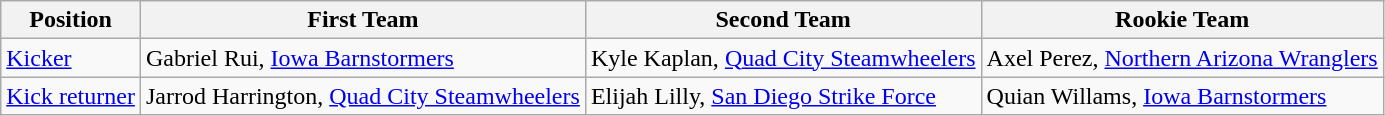<table class="wikitable">
<tr>
<th>Position</th>
<th>First Team</th>
<th>Second Team</th>
<th>Rookie Team</th>
</tr>
<tr>
<td><a href='#'>Kicker</a></td>
<td>Gabriel Rui, <a href='#'>Iowa Barnstormers</a></td>
<td>Kyle Kaplan, <a href='#'>Quad City Steamwheelers</a></td>
<td>Axel Perez, <a href='#'>Northern Arizona Wranglers</a></td>
</tr>
<tr>
<td><a href='#'>Kick returner</a></td>
<td>Jarrod Harrington, <a href='#'>Quad City Steamwheelers</a></td>
<td>Elijah Lilly, <a href='#'>San Diego Strike Force</a></td>
<td>Quian Willams, <a href='#'>Iowa Barnstormers</a></td>
</tr>
</table>
